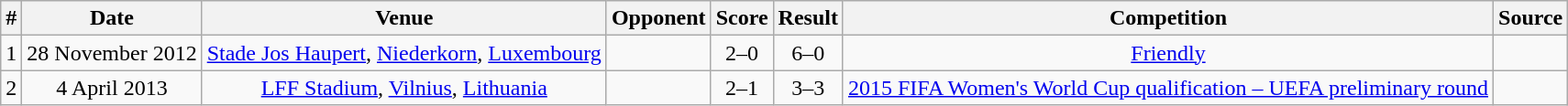<table class="wikitable" style="text-align:center;">
<tr>
<th>#</th>
<th>Date</th>
<th>Venue</th>
<th>Opponent</th>
<th>Score</th>
<th>Result</th>
<th>Competition</th>
<th>Source</th>
</tr>
<tr>
<td>1</td>
<td>28 November 2012</td>
<td><a href='#'>Stade Jos Haupert</a>, <a href='#'>Niederkorn</a>, <a href='#'>Luxembourg</a></td>
<td></td>
<td>2–0</td>
<td>6–0</td>
<td><a href='#'>Friendly</a></td>
<td></td>
</tr>
<tr>
<td>2</td>
<td>4 April 2013</td>
<td><a href='#'>LFF Stadium</a>, <a href='#'>Vilnius</a>, <a href='#'>Lithuania</a></td>
<td></td>
<td>2–1</td>
<td>3–3</td>
<td><a href='#'>2015 FIFA Women's World Cup qualification – UEFA preliminary round</a></td>
<td></td>
</tr>
</table>
